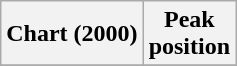<table class="wikitable sortable">
<tr>
<th align="left">Chart (2000)</th>
<th align="center">Peak<br>position</th>
</tr>
<tr>
</tr>
</table>
